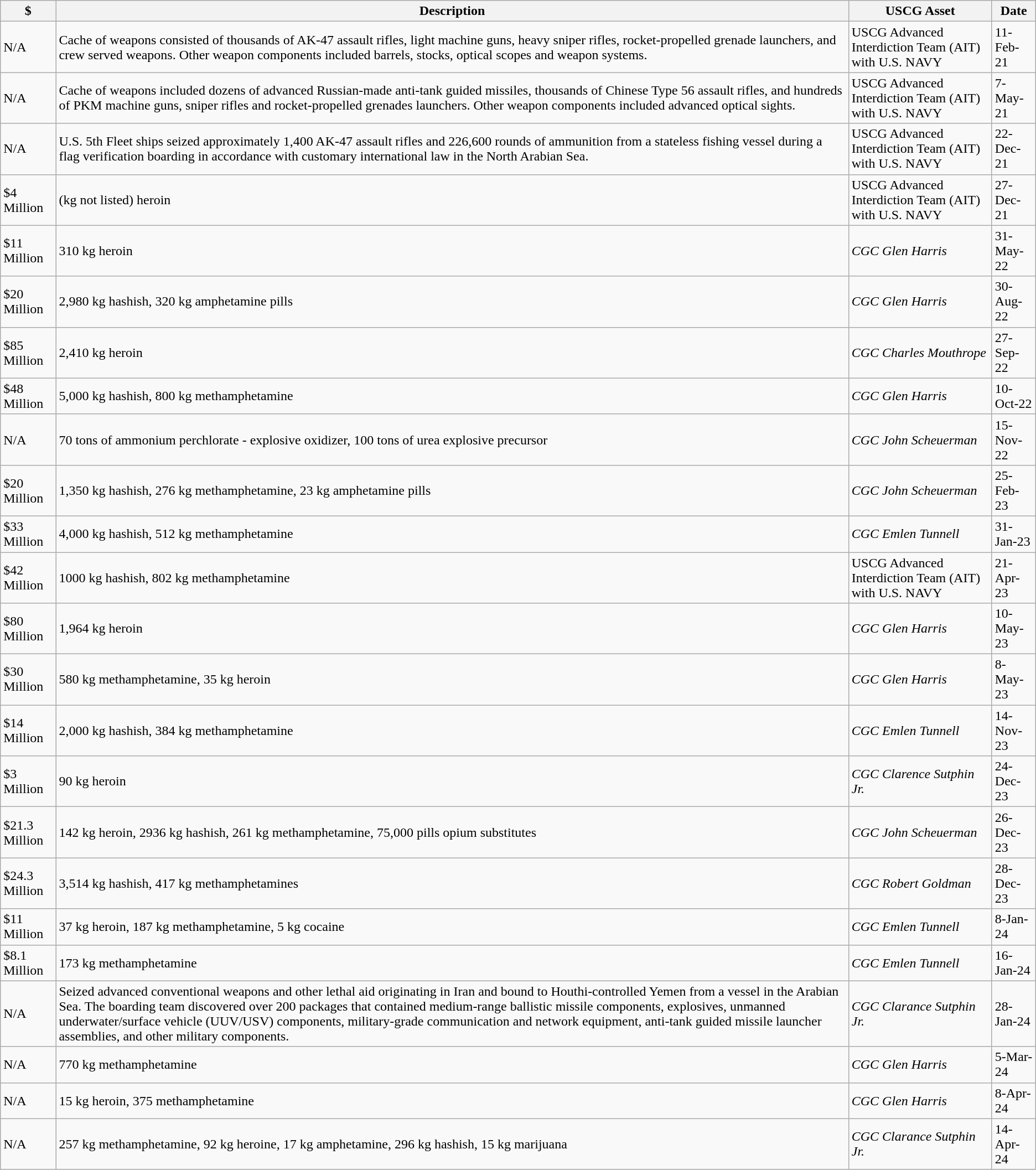<table class="wikitable sortable">
<tr>
<th>$</th>
<th>Description</th>
<th>USCG Asset</th>
<th>Date</th>
</tr>
<tr>
<td>N/A</td>
<td>Cache of  weapons consisted of thousands of AK-47 assault rifles, light machine guns,  heavy sniper rifles, rocket-propelled grenade launchers, and crew served  weapons. Other weapon components included barrels, stocks, optical scopes and  weapon systems.</td>
<td>USCG Advanced Interdiction Team (AIT) with U.S. NAVY</td>
<td>11-Feb-21</td>
</tr>
<tr>
<td>N/A</td>
<td>Cache  of weapons included dozens of advanced Russian-made anti-tank guided  missiles, thousands of Chinese Type 56 assault rifles, and hundreds of PKM  machine guns, sniper rifles and rocket-propelled grenades launchers.   Other weapon components included advanced optical sights.</td>
<td>USCG Advanced Interdiction Team (AIT) with U.S. NAVY</td>
<td>7-May-21</td>
</tr>
<tr>
<td>N/A</td>
<td>U.S. 5th Fleet ships seized approximately 1,400 AK-47 assault rifles and 226,600 rounds of ammunition from a stateless fishing vessel during a flag verification boarding in accordance with customary international law in the North Arabian Sea.</td>
<td>USCG Advanced Interdiction Team (AIT) with U.S. NAVY</td>
<td>22-Dec-21</td>
</tr>
<tr>
<td>$4 Million</td>
<td>(kg not listed) heroin </td>
<td>USCG Advanced Interdiction Team (AIT) with U.S. NAVY</td>
<td>27-Dec-21</td>
</tr>
<tr>
<td>$11 Million</td>
<td>310 kg heroin </td>
<td><em>CGC Glen Harris</em></td>
<td>31-May-22</td>
</tr>
<tr>
<td>$20 Million</td>
<td>2,980 kg hashish, 320 kg amphetamine pills </td>
<td><em>CGC Glen Harris</em></td>
<td>30-Aug-22</td>
</tr>
<tr>
<td>$85 Million</td>
<td>2,410 kg heroin </td>
<td><em>CGC Charles Mouthrope</em></td>
<td>27-Sep-22</td>
</tr>
<tr>
<td>$48 Million</td>
<td>5,000 kg hashish, 800 kg methamphetamine </td>
<td><em>CGC Glen Harris</em></td>
<td>10-Oct-22</td>
</tr>
<tr>
<td>N/A</td>
<td>70 tons of ammonium perchlorate - explosive oxidizer, 100 tons of urea explosive precursor </td>
<td><em>CGC John Scheuerman</em></td>
<td>15-Nov-22</td>
</tr>
<tr>
<td>$20 Million</td>
<td>1,350 kg hashish, 276 kg methamphetamine,  23 kg amphetamine pills </td>
<td><em>CGC John Scheuerman</em></td>
<td>25-Feb-23</td>
</tr>
<tr>
<td>$33 Million</td>
<td>4,000 kg hashish, 512 kg methamphetamine </td>
<td><em>CGC Emlen Tunnell</em></td>
<td>31-Jan-23</td>
</tr>
<tr>
<td>$42 Million</td>
<td>1000 kg hashish, 802 kg methamphetamine </td>
<td>USCG Advanced Interdiction Team (AIT) with U.S. NAVY</td>
<td>21-Apr-23</td>
</tr>
<tr>
<td>$80 Million</td>
<td>1,964 kg heroin </td>
<td><em>CGC Glen Harris</em></td>
<td>10-May-23</td>
</tr>
<tr>
<td>$30 Million</td>
<td>580 kg methamphetamine, 35 kg heroin </td>
<td><em>CGC Glen Harris</em></td>
<td>8-May-23</td>
</tr>
<tr>
<td>$14 Million</td>
<td>2,000 kg hashish, 384 kg methamphetamine </td>
<td><em>CGC Emlen Tunnell</em></td>
<td>14-Nov-23</td>
</tr>
<tr>
<td>$3 Million</td>
<td>90 kg heroin </td>
<td><em>CGC Clarence Sutphin Jr.</em></td>
<td>24-Dec-23</td>
</tr>
<tr>
<td>$21.3 Million</td>
<td>142 kg heroin, 2936 kg hashish, 261 kg methamphetamine, 75,000 pills opium substitutes </td>
<td><em>CGC John Scheuerman</em></td>
<td>26-Dec-23</td>
</tr>
<tr>
<td>$24.3 Million</td>
<td>3,514 kg hashish, 417 kg methamphetamines </td>
<td><em>CGC Robert Goldman</em></td>
<td>28-Dec-23</td>
</tr>
<tr>
<td>$11 Million</td>
<td>37 kg heroin, 187 kg methamphetamine, 5 kg cocaine </td>
<td><em>CGC Emlen Tunnell</em></td>
<td>8-Jan-24</td>
</tr>
<tr>
<td>$8.1 Million</td>
<td>173 kg methamphetamine </td>
<td><em>CGC Emlen Tunnell</em></td>
<td>16-Jan-24</td>
</tr>
<tr>
<td>N/A</td>
<td>Seized advanced conventional weapons and other lethal aid originating in Iran and bound to Houthi-controlled Yemen from a vessel in the Arabian Sea. The boarding team discovered over 200 packages that contained medium-range ballistic missile components, explosives, unmanned underwater/surface vehicle (UUV/USV) components, military-grade communication and network equipment, anti-tank guided missile launcher assemblies, and other military components.</td>
<td><em>CGC Clarance Sutphin Jr.</em></td>
<td>28-Jan-24</td>
</tr>
<tr>
<td>N/A</td>
<td>770 kg methamphetamine</td>
<td><em>CGC Glen Harris</em></td>
<td>5-Mar-24</td>
</tr>
<tr>
<td>N/A</td>
<td>15 kg heroin, 375 methamphetamine</td>
<td><em>CGC Glen Harris</em></td>
<td>8-Apr-24</td>
</tr>
<tr>
<td>N/A</td>
<td>257 kg methamphetamine, 92 kg heroine, 17 kg amphetamine, 296 kg hashish, 15 kg marijuana</td>
<td><em>CGC Clarance Sutphin Jr.</em></td>
<td>14-Apr-24</td>
</tr>
</table>
